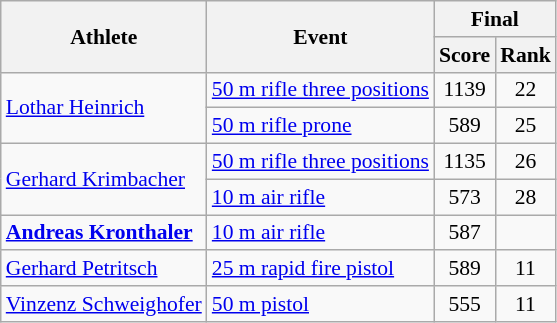<table class="wikitable" style="font-size:90%">
<tr>
<th rowspan="2">Athlete</th>
<th rowspan="2">Event</th>
<th colspan="2">Final</th>
</tr>
<tr>
<th>Score</th>
<th>Rank</th>
</tr>
<tr>
<td rowspan=2><a href='#'>Lothar Heinrich</a></td>
<td><a href='#'>50 m rifle three positions</a></td>
<td align="center">1139</td>
<td align="center">22</td>
</tr>
<tr>
<td><a href='#'>50 m rifle prone</a></td>
<td align="center">589</td>
<td align="center">25</td>
</tr>
<tr>
<td rowspan=2><a href='#'>Gerhard Krimbacher</a></td>
<td><a href='#'>50 m rifle three positions</a></td>
<td align="center">1135</td>
<td align="center">26</td>
</tr>
<tr>
<td><a href='#'>10 m air rifle</a></td>
<td align="center">573</td>
<td align="center">28</td>
</tr>
<tr>
<td><strong><a href='#'>Andreas Kronthaler</a></strong></td>
<td><a href='#'>10 m air rifle</a></td>
<td align="center">587</td>
<td align="center"></td>
</tr>
<tr>
<td><a href='#'>Gerhard Petritsch</a></td>
<td><a href='#'>25 m rapid fire pistol</a></td>
<td align="center">589</td>
<td align="center">11</td>
</tr>
<tr>
<td><a href='#'>Vinzenz Schweighofer</a></td>
<td><a href='#'>50 m pistol</a></td>
<td align="center">555</td>
<td align="center">11</td>
</tr>
</table>
